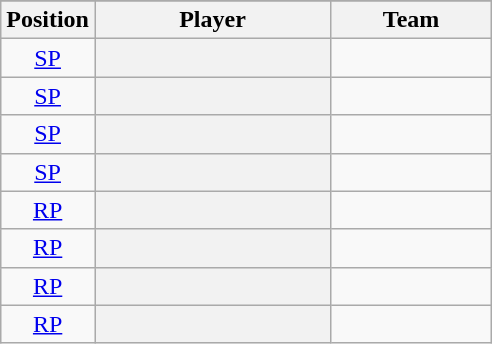<table class="wikitable sortable plainrowheaders" style="text-align:center;">
<tr>
</tr>
<tr>
<th scope="col">Position</th>
<th scope="col" style="width:150px;">Player</th>
<th scope="col" style="width:100px;">Team</th>
</tr>
<tr>
<td><a href='#'>SP</a></td>
<th scope="row" style="text-align:center"></th>
<td></td>
</tr>
<tr>
<td><a href='#'>SP</a></td>
<th scope="row" style="text-align:center"></th>
<td></td>
</tr>
<tr>
<td><a href='#'>SP</a></td>
<th scope="row" style="text-align:center"></th>
<td></td>
</tr>
<tr>
<td><a href='#'>SP</a></td>
<th scope="row" style="text-align:center"></th>
<td></td>
</tr>
<tr>
<td><a href='#'>RP</a></td>
<th scope="row" style="text-align:center"></th>
<td></td>
</tr>
<tr>
<td><a href='#'>RP</a></td>
<th scope="row" style="text-align:center"></th>
<td></td>
</tr>
<tr>
<td><a href='#'>RP</a></td>
<th scope="row" style="text-align:center"></th>
<td></td>
</tr>
<tr>
<td><a href='#'>RP</a></td>
<th scope="row" style="text-align:center"></th>
<td></td>
</tr>
</table>
